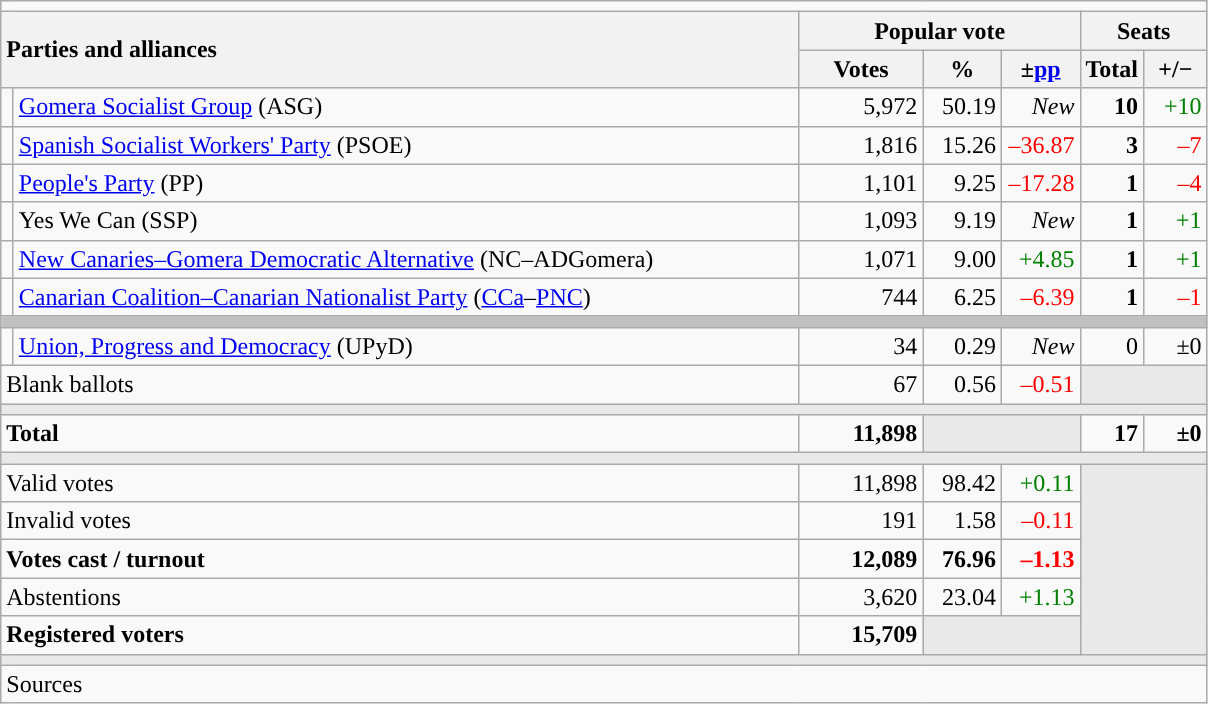<table class="wikitable" style="text-align:right;">
<tr>
<td colspan="7"></td>
</tr>
<tr>
<th style="text-align:left;" rowspan="2" colspan="2" width="525">Parties and alliances</th>
<th colspan="3">Popular vote</th>
<th colspan="2">Seats</th>
</tr>
<tr>
<th width="75">Votes</th>
<th width="45">%</th>
<th width="45">±<a href='#'>pp</a></th>
<th width="35">Total</th>
<th width="35">+/−</th>
</tr>
<tr>
<td width="1" style="color:inherit;background:"></td>
<td align="left"><a href='#'>Gomera Socialist Group</a> (ASG)</td>
<td>5,972</td>
<td>50.19</td>
<td><em>New</em></td>
<td><strong>10</strong></td>
<td style="color:green;">+10</td>
</tr>
<tr>
<td style="color:inherit;background:"></td>
<td align="left"><a href='#'>Spanish Socialist Workers' Party</a> (PSOE)</td>
<td>1,816</td>
<td>15.26</td>
<td style="color:red;">–36.87</td>
<td><strong>3</strong></td>
<td style="color:red;">–7</td>
</tr>
<tr>
<td style="color:inherit;background:"></td>
<td align="left"><a href='#'>People's Party</a> (PP)</td>
<td>1,101</td>
<td>9.25</td>
<td style="color:red;">–17.28</td>
<td><strong>1</strong></td>
<td style="color:red;">–4</td>
</tr>
<tr>
<td style="color:inherit;background:"></td>
<td align="left">Yes We Can (SSP)</td>
<td>1,093</td>
<td>9.19</td>
<td><em>New</em></td>
<td><strong>1</strong></td>
<td style="color:green;">+1</td>
</tr>
<tr>
<td style="color:inherit;background:"></td>
<td align="left"><a href='#'>New Canaries–Gomera Democratic Alternative</a> (NC–ADGomera)</td>
<td>1,071</td>
<td>9.00</td>
<td style="color:green;">+4.85</td>
<td><strong>1</strong></td>
<td style="color:green;">+1</td>
</tr>
<tr>
<td style="color:inherit;background:"></td>
<td align="left"><a href='#'>Canarian Coalition–Canarian Nationalist Party</a> (<a href='#'>CCa</a>–<a href='#'>PNC</a>)</td>
<td>744</td>
<td>6.25</td>
<td style="color:red;">–6.39</td>
<td><strong>1</strong></td>
<td style="color:red;">–1</td>
</tr>
<tr>
<td colspan="9" bgcolor="#C0C0C0"></td>
</tr>
<tr>
<td style="color:inherit;background:"></td>
<td align="left"><a href='#'>Union, Progress and Democracy</a> (UPyD)</td>
<td>34</td>
<td>0.29</td>
<td><em>New</em></td>
<td>0</td>
<td>±0</td>
</tr>
<tr>
<td align="left" colspan="2">Blank ballots</td>
<td>67</td>
<td>0.56</td>
<td style="color:red;">–0.51</td>
<td bgcolor="#E9E9E9" colspan="2"></td>
</tr>
<tr>
<td colspan="7" bgcolor="#E9E9E9"></td>
</tr>
<tr style="font-weight:bold;">
<td align="left" colspan="2">Total</td>
<td>11,898</td>
<td bgcolor="#E9E9E9" colspan="2"></td>
<td>17</td>
<td>±0</td>
</tr>
<tr>
<td colspan="7" bgcolor="#E9E9E9"></td>
</tr>
<tr>
<td align="left" colspan="2">Valid votes</td>
<td>11,898</td>
<td>98.42</td>
<td style="color:green;">+0.11</td>
<td bgcolor="#E9E9E9" colspan="2" rowspan="5"></td>
</tr>
<tr>
<td align="left" colspan="2">Invalid votes</td>
<td>191</td>
<td>1.58</td>
<td style="color:red;">–0.11</td>
</tr>
<tr style="font-weight:bold;">
<td align="left" colspan="2">Votes cast / turnout</td>
<td>12,089</td>
<td>76.96</td>
<td style="color:red;">–1.13</td>
</tr>
<tr>
<td align="left" colspan="2">Abstentions</td>
<td>3,620</td>
<td>23.04</td>
<td style="color:green;">+1.13</td>
</tr>
<tr style="font-weight:bold;">
<td align="left" colspan="2">Registered voters</td>
<td>15,709</td>
<td bgcolor="#E9E9E9" colspan="2"></td>
</tr>
<tr>
<td colspan="7" bgcolor="#E9E9E9"></td>
</tr>
<tr>
<td align="left" colspan="7">Sources</td>
</tr>
</table>
